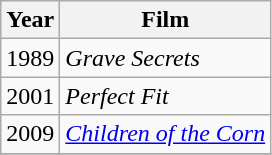<table class="wikitable sortable">
<tr>
<th>Year</th>
<th>Film</th>
</tr>
<tr>
<td>1989</td>
<td><em>Grave Secrets</em></td>
</tr>
<tr>
<td>2001</td>
<td><em>Perfect Fit</em></td>
</tr>
<tr>
<td>2009</td>
<td><em><a href='#'>Children of the Corn</a></em></td>
</tr>
<tr>
</tr>
</table>
